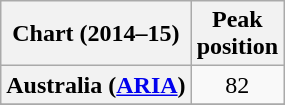<table class="wikitable sortable plainrowheaders">
<tr>
<th>Chart (2014–15)</th>
<th>Peak<br>position</th>
</tr>
<tr>
<th scope="row">Australia (<a href='#'>ARIA</a>)</th>
<td align="center">82</td>
</tr>
<tr>
</tr>
<tr>
</tr>
<tr>
</tr>
<tr>
</tr>
<tr>
</tr>
<tr>
</tr>
<tr>
</tr>
<tr>
</tr>
</table>
